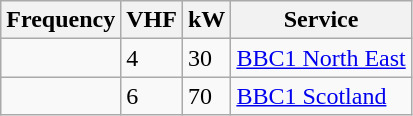<table class="wikitable sortable">
<tr>
<th>Frequency</th>
<th>VHF</th>
<th>kW</th>
<th>Service</th>
</tr>
<tr>
<td></td>
<td>4</td>
<td>30</td>
<td><a href='#'>BBC1 North East</a></td>
</tr>
<tr>
<td></td>
<td>6</td>
<td>70</td>
<td><a href='#'>BBC1 Scotland</a></td>
</tr>
</table>
